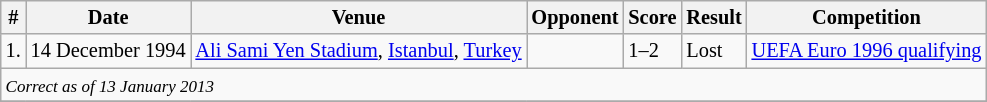<table class="wikitable" style="font-size:85%;">
<tr>
<th>#</th>
<th>Date</th>
<th>Venue</th>
<th>Opponent</th>
<th>Score</th>
<th>Result</th>
<th>Competition</th>
</tr>
<tr>
<td>1.</td>
<td>14 December 1994</td>
<td><a href='#'>Ali Sami Yen Stadium</a>, <a href='#'>Istanbul</a>, <a href='#'>Turkey</a></td>
<td></td>
<td>1–2</td>
<td>Lost</td>
<td><a href='#'>UEFA Euro 1996 qualifying</a></td>
</tr>
<tr>
<td colspan="12"><small><em>Correct as of 13 January 2013</em></small></td>
</tr>
<tr>
</tr>
</table>
